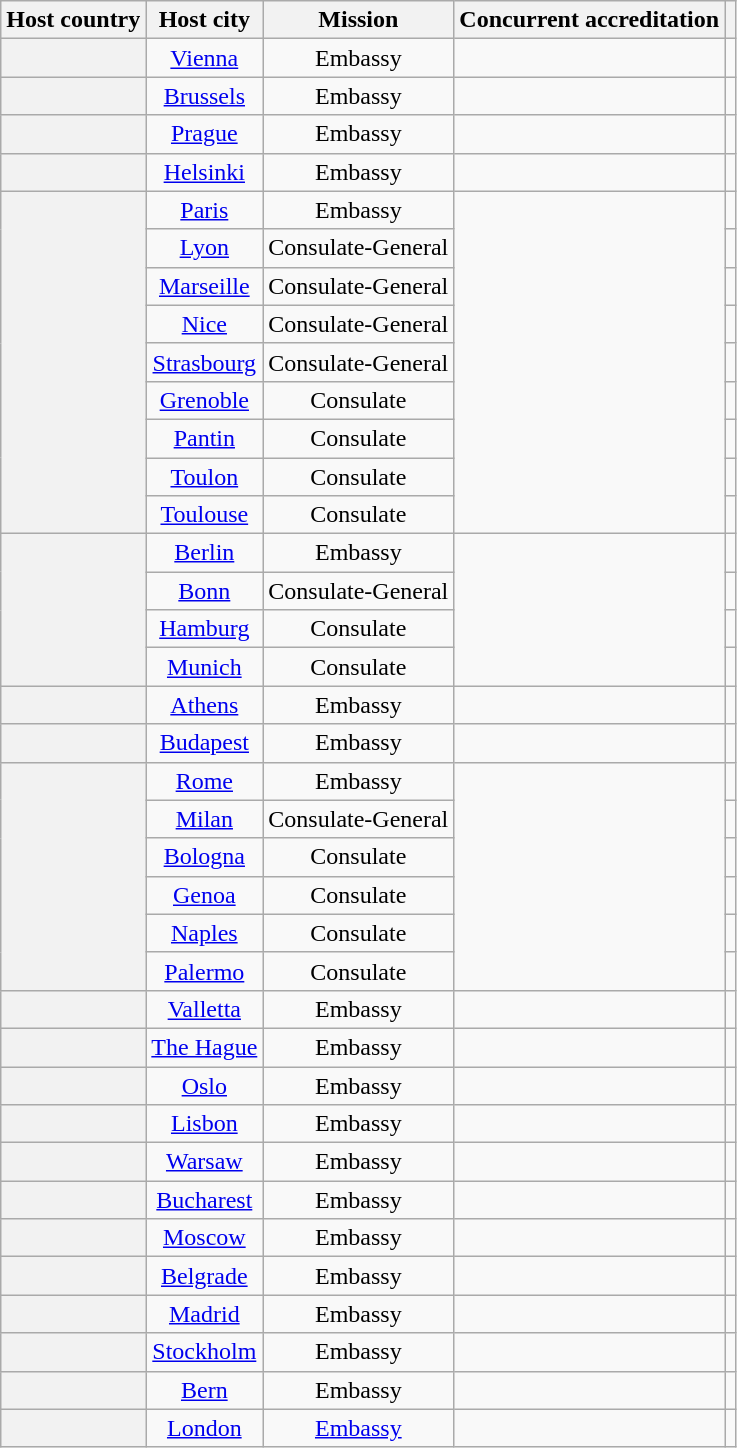<table class="wikitable plainrowheaders" style="text-align:center;">
<tr>
<th scope="col">Host country</th>
<th scope="col">Host city</th>
<th scope="col">Mission</th>
<th scope="col">Concurrent accreditation</th>
<th scope="col"></th>
</tr>
<tr>
<th scope="row"></th>
<td><a href='#'>Vienna</a></td>
<td>Embassy</td>
<td></td>
<td></td>
</tr>
<tr>
<th scope="row"></th>
<td><a href='#'>Brussels</a></td>
<td>Embassy</td>
<td></td>
<td></td>
</tr>
<tr>
<th scope="row"></th>
<td><a href='#'>Prague</a></td>
<td>Embassy</td>
<td></td>
<td></td>
</tr>
<tr>
<th scope="row"></th>
<td><a href='#'>Helsinki</a></td>
<td>Embassy</td>
<td></td>
<td></td>
</tr>
<tr>
<th scope="row" rowspan="9"></th>
<td><a href='#'>Paris</a></td>
<td>Embassy</td>
<td rowspan="9"></td>
<td></td>
</tr>
<tr>
<td><a href='#'>Lyon</a></td>
<td>Consulate-General</td>
<td></td>
</tr>
<tr>
<td><a href='#'>Marseille</a></td>
<td>Consulate-General</td>
<td></td>
</tr>
<tr>
<td><a href='#'>Nice</a></td>
<td>Consulate-General</td>
<td></td>
</tr>
<tr>
<td><a href='#'>Strasbourg</a></td>
<td>Consulate-General</td>
<td></td>
</tr>
<tr>
<td><a href='#'>Grenoble</a></td>
<td>Consulate</td>
<td></td>
</tr>
<tr>
<td><a href='#'>Pantin</a></td>
<td>Consulate</td>
<td></td>
</tr>
<tr>
<td><a href='#'>Toulon</a></td>
<td>Consulate</td>
<td></td>
</tr>
<tr>
<td><a href='#'>Toulouse</a></td>
<td>Consulate</td>
<td></td>
</tr>
<tr>
<th scope="row" rowspan="4"></th>
<td><a href='#'>Berlin</a></td>
<td>Embassy</td>
<td rowspan="4"></td>
<td></td>
</tr>
<tr>
<td><a href='#'>Bonn</a></td>
<td>Consulate-General</td>
<td></td>
</tr>
<tr>
<td><a href='#'>Hamburg</a></td>
<td>Consulate</td>
<td></td>
</tr>
<tr>
<td><a href='#'>Munich</a></td>
<td>Consulate</td>
<td></td>
</tr>
<tr>
<th scope="row"></th>
<td><a href='#'>Athens</a></td>
<td>Embassy</td>
<td></td>
<td></td>
</tr>
<tr>
<th scope="row"></th>
<td><a href='#'>Budapest</a></td>
<td>Embassy</td>
<td></td>
<td></td>
</tr>
<tr>
<th scope="row" rowspan="6"></th>
<td><a href='#'>Rome</a></td>
<td>Embassy</td>
<td rowspan="6"></td>
<td></td>
</tr>
<tr>
<td><a href='#'>Milan</a></td>
<td>Consulate-General</td>
<td></td>
</tr>
<tr>
<td><a href='#'>Bologna</a></td>
<td>Consulate</td>
<td></td>
</tr>
<tr>
<td><a href='#'>Genoa</a></td>
<td>Consulate</td>
<td></td>
</tr>
<tr>
<td><a href='#'>Naples</a></td>
<td>Consulate</td>
<td></td>
</tr>
<tr>
<td><a href='#'>Palermo</a></td>
<td>Consulate</td>
<td></td>
</tr>
<tr>
<th scope="row"></th>
<td><a href='#'>Valletta</a></td>
<td>Embassy</td>
<td></td>
<td></td>
</tr>
<tr>
<th scope="row"></th>
<td><a href='#'>The Hague</a></td>
<td>Embassy</td>
<td></td>
<td></td>
</tr>
<tr>
<th scope="row"></th>
<td><a href='#'>Oslo</a></td>
<td>Embassy</td>
<td></td>
<td></td>
</tr>
<tr>
<th scope="row"></th>
<td><a href='#'>Lisbon</a></td>
<td>Embassy</td>
<td></td>
<td></td>
</tr>
<tr>
<th scope="row"></th>
<td><a href='#'>Warsaw</a></td>
<td>Embassy</td>
<td></td>
<td></td>
</tr>
<tr>
<th scope="row"></th>
<td><a href='#'>Bucharest</a></td>
<td>Embassy</td>
<td></td>
<td></td>
</tr>
<tr>
<th scope="row"></th>
<td><a href='#'>Moscow</a></td>
<td>Embassy</td>
<td></td>
<td></td>
</tr>
<tr>
<th scope="row"></th>
<td><a href='#'>Belgrade</a></td>
<td>Embassy</td>
<td></td>
<td></td>
</tr>
<tr>
<th scope="row"></th>
<td><a href='#'>Madrid</a></td>
<td>Embassy</td>
<td></td>
<td></td>
</tr>
<tr>
<th scope="row"></th>
<td><a href='#'>Stockholm</a></td>
<td>Embassy</td>
<td></td>
<td></td>
</tr>
<tr>
<th scope="row"></th>
<td><a href='#'>Bern</a></td>
<td>Embassy</td>
<td></td>
<td></td>
</tr>
<tr>
<th scope="row"></th>
<td><a href='#'>London</a></td>
<td><a href='#'>Embassy</a></td>
<td></td>
<td></td>
</tr>
</table>
